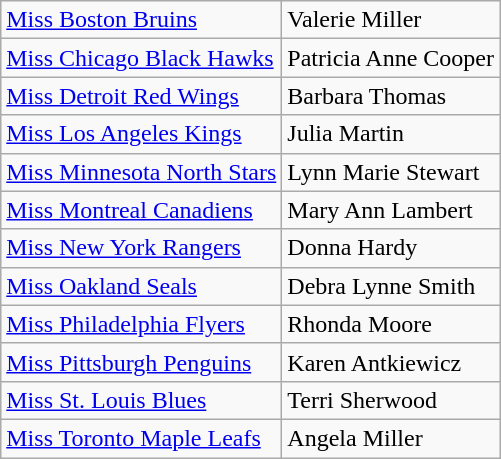<table class="wikitable">
<tr>
<td><a href='#'>Miss Boston Bruins</a></td>
<td>Valerie Miller</td>
</tr>
<tr>
<td><a href='#'>Miss Chicago Black Hawks</a></td>
<td>Patricia Anne Cooper</td>
</tr>
<tr>
<td><a href='#'>Miss Detroit Red Wings</a></td>
<td>Barbara Thomas</td>
</tr>
<tr>
<td><a href='#'>Miss Los Angeles Kings</a></td>
<td>Julia Martin</td>
</tr>
<tr>
<td><a href='#'>Miss Minnesota North Stars</a></td>
<td>Lynn Marie Stewart</td>
</tr>
<tr>
<td><a href='#'>Miss Montreal Canadiens</a></td>
<td>Mary Ann Lambert</td>
</tr>
<tr>
<td><a href='#'>Miss New York Rangers</a></td>
<td>Donna Hardy</td>
</tr>
<tr>
<td><a href='#'>Miss Oakland Seals</a></td>
<td>Debra Lynne Smith</td>
</tr>
<tr>
<td><a href='#'>Miss Philadelphia Flyers</a></td>
<td>Rhonda Moore</td>
</tr>
<tr>
<td><a href='#'>Miss Pittsburgh Penguins</a></td>
<td>Karen Antkiewicz</td>
</tr>
<tr>
<td><a href='#'>Miss St. Louis Blues</a></td>
<td>Terri Sherwood</td>
</tr>
<tr>
<td><a href='#'>Miss Toronto Maple Leafs</a></td>
<td>Angela Miller</td>
</tr>
</table>
